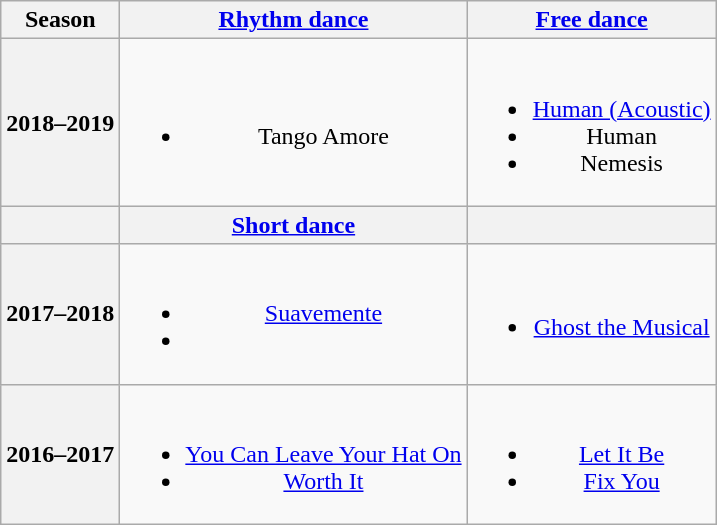<table class=wikitable style=text-align:center>
<tr>
<th>Season</th>
<th><a href='#'>Rhythm dance</a></th>
<th><a href='#'>Free dance</a></th>
</tr>
<tr>
<th>2018–2019 <br> </th>
<td><br><ul><li> Tango Amore <br></li></ul></td>
<td><br><ul><li><a href='#'>Human (Acoustic)</a> <br></li><li>Human <br></li><li>Nemesis <br></li></ul></td>
</tr>
<tr>
<th></th>
<th><a href='#'>Short dance</a></th>
<th></th>
</tr>
<tr>
<th>2017–2018 <br> </th>
<td><br><ul><li> <a href='#'>Suavemente</a></li><li></li></ul></td>
<td><br><ul><li><a href='#'>Ghost the Musical</a> <br></li></ul></td>
</tr>
<tr>
<th>2016–2017</th>
<td><br><ul><li><a href='#'>You Can Leave Your Hat On</a></li><li><a href='#'>Worth It</a> <br></li></ul></td>
<td><br><ul><li><a href='#'>Let It Be</a></li><li><a href='#'>Fix You</a></li></ul></td>
</tr>
</table>
